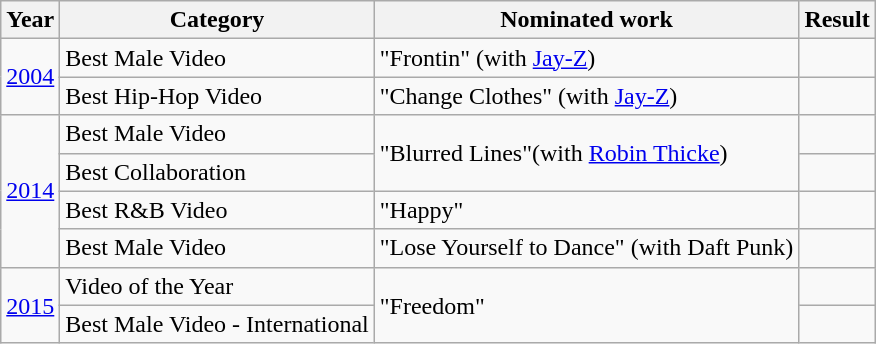<table class="wikitable">
<tr>
<th>Year</th>
<th>Category</th>
<th>Nominated work</th>
<th>Result</th>
</tr>
<tr>
<td rowspan="2"><a href='#'>2004</a></td>
<td>Best Male Video</td>
<td>"Frontin" (with <a href='#'>Jay-Z</a>)</td>
<td></td>
</tr>
<tr>
<td>Best Hip-Hop Video</td>
<td>"Change Clothes" (with <a href='#'>Jay-Z</a>)</td>
<td></td>
</tr>
<tr>
<td rowspan="4"><a href='#'>2014</a></td>
<td>Best Male Video</td>
<td rowspan="2">"Blurred Lines"(with <a href='#'>Robin Thicke</a>)</td>
<td></td>
</tr>
<tr>
<td>Best Collaboration</td>
<td></td>
</tr>
<tr>
<td>Best R&B Video</td>
<td>"Happy"</td>
<td></td>
</tr>
<tr>
<td>Best Male Video</td>
<td>"Lose Yourself to Dance" (with Daft Punk)</td>
<td></td>
</tr>
<tr>
<td rowspan="2"><a href='#'>2015</a></td>
<td>Video of the Year</td>
<td rowspan="2">"Freedom"</td>
<td></td>
</tr>
<tr>
<td>Best Male Video - International</td>
<td></td>
</tr>
</table>
